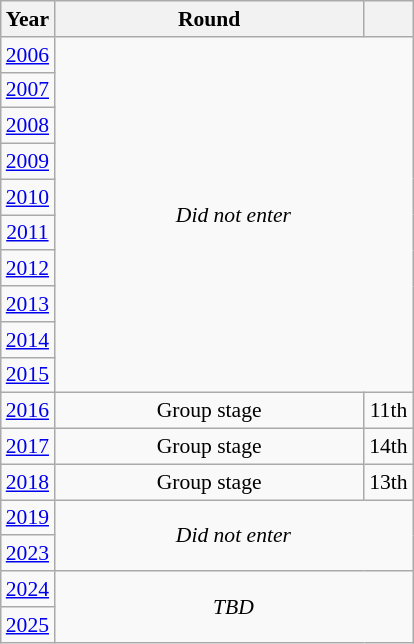<table class="wikitable" style="text-align: center; font-size:90%">
<tr>
<th>Year</th>
<th style="width:200px">Round</th>
<th></th>
</tr>
<tr>
<td><a href='#'>2006</a></td>
<td colspan="2" rowspan="10"><em>Did not enter</em></td>
</tr>
<tr>
<td><a href='#'>2007</a></td>
</tr>
<tr>
<td><a href='#'>2008</a></td>
</tr>
<tr>
<td><a href='#'>2009</a></td>
</tr>
<tr>
<td><a href='#'>2010</a></td>
</tr>
<tr>
<td><a href='#'>2011</a></td>
</tr>
<tr>
<td><a href='#'>2012</a></td>
</tr>
<tr>
<td><a href='#'>2013</a></td>
</tr>
<tr>
<td><a href='#'>2014</a></td>
</tr>
<tr>
<td><a href='#'>2015</a></td>
</tr>
<tr>
<td><a href='#'>2016</a></td>
<td>Group stage</td>
<td>11th</td>
</tr>
<tr>
<td><a href='#'>2017</a></td>
<td>Group stage</td>
<td>14th</td>
</tr>
<tr>
<td><a href='#'>2018</a></td>
<td>Group stage</td>
<td>13th</td>
</tr>
<tr>
<td><a href='#'>2019</a></td>
<td colspan="2" rowspan="2"><em>Did not enter</em></td>
</tr>
<tr>
<td><a href='#'>2023</a></td>
</tr>
<tr>
<td><a href='#'>2024</a></td>
<td colspan="2" rowspan="2"><em>TBD</em></td>
</tr>
<tr>
<td><a href='#'>2025</a></td>
</tr>
</table>
